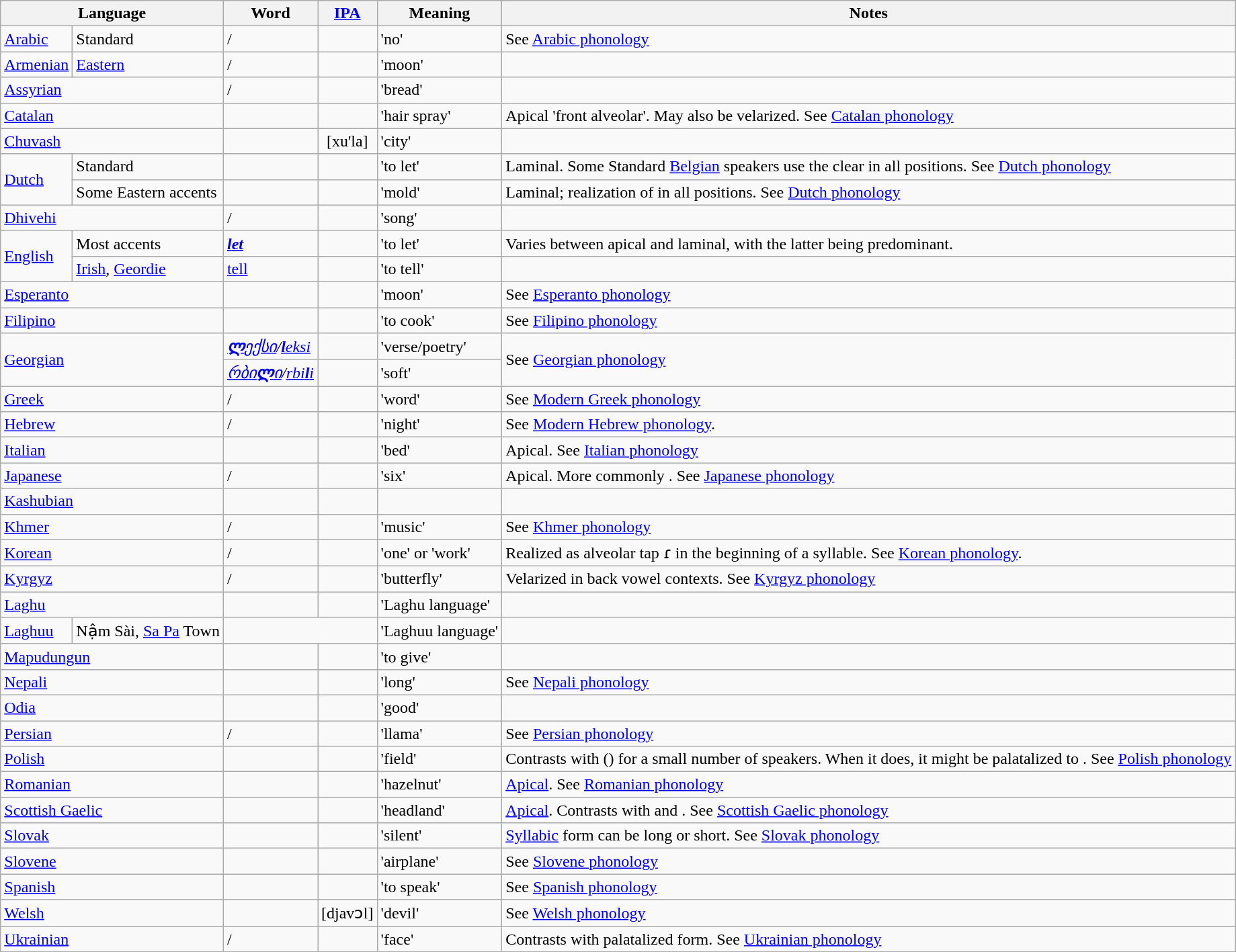<table class="wikitable">
<tr>
<th colspan=2>Language</th>
<th>Word</th>
<th><a href='#'>IPA</a></th>
<th>Meaning</th>
<th>Notes</th>
</tr>
<tr>
<td><a href='#'>Arabic</a></td>
<td>Standard</td>
<td>/</td>
<td align=center></td>
<td>'no'</td>
<td>See <a href='#'>Arabic phonology</a></td>
</tr>
<tr>
<td><a href='#'>Armenian</a></td>
<td><a href='#'>Eastern</a></td>
<td>/</td>
<td align=center></td>
<td>'moon'</td>
<td></td>
</tr>
<tr>
<td colspan=2><a href='#'>Assyrian</a></td>
<td>/</td>
<td align=center></td>
<td>'bread'</td>
<td></td>
</tr>
<tr>
<td colspan=2><a href='#'>Catalan</a></td>
<td></td>
<td align=center></td>
<td>'hair spray'</td>
<td>Apical 'front alveolar'. May also be velarized. See <a href='#'>Catalan phonology</a></td>
</tr>
<tr>
<td colspan="2"><a href='#'>Chuvash</a></td>
<td></td>
<td align=center>[хu'la]</td>
<td>'city'</td>
</tr>
<tr>
<td rowspan=2><a href='#'>Dutch</a></td>
<td>Standard</td>
<td></td>
<td align=center></td>
<td>'to let'</td>
<td>Laminal. Some Standard <a href='#'>Belgian</a> speakers use the clear  in all positions. See <a href='#'>Dutch phonology</a></td>
</tr>
<tr>
<td>Some Eastern accents</td>
<td></td>
<td align=center></td>
<td>'mold'</td>
<td>Laminal; realization of  in all positions. See <a href='#'>Dutch phonology</a></td>
</tr>
<tr>
<td colspan="2"><a href='#'>Dhivehi</a></td>
<td>/</td>
<td align=center></td>
<td>'song'</td>
<td></td>
</tr>
<tr>
<td rowspan=2><a href='#'>English</a></td>
<td>Most accents</td>
<td><a href='#'><strong><em>l<strong>et<em></a></td>
<td align=center></td>
<td>'to let'</td>
<td>Varies between apical and laminal, with the latter being predominant.</td>
</tr>
<tr>
<td><a href='#'>Irish</a>, <a href='#'>Geordie</a></td>
<td><a href='#'></em>te</strong>ll</em></strong></a></td>
<td align=center></td>
<td>'to tell'</td>
<td></td>
</tr>
<tr>
<td colspan="2"><a href='#'>Esperanto</a></td>
<td></td>
<td align=center></td>
<td>'moon'</td>
<td>See <a href='#'>Esperanto phonology</a></td>
</tr>
<tr>
<td colspan="2"><a href='#'>Filipino</a></td>
<td></td>
<td align=center></td>
<td>'to cook'</td>
<td>See <a href='#'>Filipino phonology</a></td>
</tr>
<tr>
<td colspan="2" rowspan="2"><a href='#'>Georgian</a></td>
<td><em><a href='#'><strong>ლ</strong>ექსი</a>/<a href='#'><strong>l</strong>eksi</a></em></td>
<td align=center></td>
<td>'verse/poetry'</td>
<td rowspan="2">See <a href='#'>Georgian phonology</a></td>
</tr>
<tr>
<td><em><a href='#'>რბი<strong>ლ</strong>ი</a>/<a href='#'>rbi<strong>l</strong>i</a></em></td>
<td align=center></td>
<td>'soft'</td>
</tr>
<tr>
<td colspan=2><a href='#'>Greek</a></td>
<td>/</td>
<td align=center></td>
<td>'word'</td>
<td>See <a href='#'>Modern Greek phonology</a></td>
</tr>
<tr>
<td colspan=2><a href='#'>Hebrew</a></td>
<td>/</td>
<td align=center></td>
<td>'night'</td>
<td>See <a href='#'>Modern Hebrew phonology</a>.</td>
</tr>
<tr>
<td colspan=2><a href='#'>Italian</a></td>
<td></td>
<td align=center></td>
<td>'bed'</td>
<td>Apical. See <a href='#'>Italian phonology</a></td>
</tr>
<tr>
<td colspan=2><a href='#'>Japanese</a></td>
<td>/</td>
<td align=center></td>
<td>'six'</td>
<td>Apical. More commonly . See <a href='#'>Japanese phonology</a></td>
</tr>
<tr>
<td colspan=2><a href='#'>Kashubian</a></td>
<td></td>
<td></td>
<td></td>
<td></td>
</tr>
<tr>
<td colspan="2"><a href='#'>Khmer</a></td>
<td>/</td>
<td align=center></td>
<td>'music'</td>
<td>See <a href='#'>Khmer phonology</a></td>
</tr>
<tr>
<td colspan=2><a href='#'>Korean</a></td>
<td>/</td>
<td align=center></td>
<td>'one' or 'work'</td>
<td>Realized as alveolar tap ɾ in the beginning of a syllable. See <a href='#'>Korean phonology</a>.</td>
</tr>
<tr>
<td colspan=2><a href='#'>Kyrgyz</a></td>
<td>/</td>
<td align=center></td>
<td>'butterfly'</td>
<td>Velarized in back vowel contexts. See <a href='#'>Kyrgyz phonology</a></td>
</tr>
<tr>
<td colspan="2"><a href='#'>Laghu</a></td>
<td></td>
<td></td>
<td>'Laghu language'</td>
<td></td>
</tr>
<tr>
<td><a href='#'>Laghuu</a></td>
<td>Nậm Sài, <a href='#'>Sa Pa</a> Town</td>
<td colspan="2"></td>
<td>'Laghuu language'</td>
<td></td>
</tr>
<tr>
<td colspan=2><a href='#'>Mapudungun</a></td>
<td></td>
<td align=center></td>
<td>'to give'</td>
<td></td>
</tr>
<tr>
<td colspan="2"><a href='#'>Nepali</a></td>
<td></td>
<td align=center></td>
<td>'long'</td>
<td>See <a href='#'>Nepali phonology</a></td>
</tr>
<tr>
<td colspan="2"><a href='#'>Odia</a></td>
<td></td>
<td align=center></td>
<td>'good'</td>
<td></td>
</tr>
<tr>
<td colspan="2"><a href='#'>Persian</a></td>
<td>/</td>
<td align=center></td>
<td>'llama'</td>
<td>See <a href='#'>Persian phonology</a></td>
</tr>
<tr>
<td colspan=2><a href='#'>Polish</a></td>
<td></td>
<td align=center></td>
<td>'field'</td>
<td>Contrasts with  () for a small number of speakers. When it does, it might be palatalized to . See <a href='#'>Polish phonology</a></td>
</tr>
<tr>
<td colspan=2><a href='#'>Romanian</a></td>
<td></td>
<td align=center></td>
<td>'hazelnut'</td>
<td><a href='#'>Apical</a>. See <a href='#'>Romanian phonology</a></td>
</tr>
<tr>
<td colspan=2><a href='#'>Scottish Gaelic</a></td>
<td></td>
<td align=center></td>
<td>'headland'</td>
<td><a href='#'>Apical</a>. Contrasts with  and . See <a href='#'>Scottish Gaelic phonology</a></td>
</tr>
<tr>
<td colspan=2><a href='#'>Slovak</a></td>
<td></td>
<td align=center></td>
<td>'silent'</td>
<td><a href='#'>Syllabic</a> form can be long or short. See <a href='#'>Slovak phonology</a></td>
</tr>
<tr>
<td colspan=2><a href='#'>Slovene</a></td>
<td></td>
<td align=center></td>
<td>'airplane'</td>
<td>See <a href='#'>Slovene phonology</a></td>
</tr>
<tr>
<td colspan=2><a href='#'>Spanish</a></td>
<td></td>
<td align=center></td>
<td>'to speak'</td>
<td>See <a href='#'>Spanish phonology</a></td>
</tr>
<tr>
<td colspan="2"><a href='#'>Welsh</a></td>
<td></td>
<td>[djavɔl]</td>
<td>'devil'</td>
<td>See <a href='#'>Welsh phonology</a></td>
</tr>
<tr>
<td colspan=2><a href='#'>Ukrainian</a></td>
<td>/</td>
<td align=center></td>
<td>'face'</td>
<td>Contrasts with palatalized form. See <a href='#'>Ukrainian phonology</a></td>
</tr>
</table>
